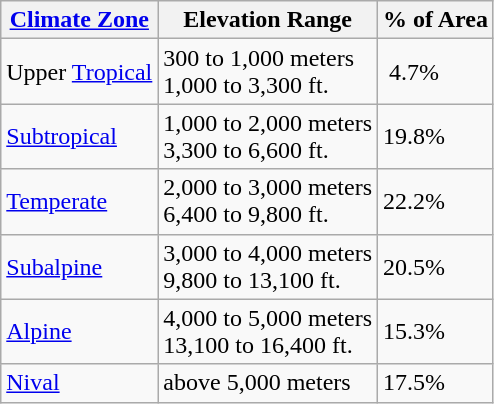<table class="wikitable">
<tr>
<th><a href='#'>Climate Zone</a></th>
<th>Elevation Range</th>
<th>% of Area</th>
</tr>
<tr>
<td>Upper <a href='#'>Tropical</a></td>
<td>300 to 1,000 meters<br>1,000 to 3,300 ft.</td>
<td> 4.7%</td>
</tr>
<tr>
<td><a href='#'>Subtropical</a></td>
<td>1,000 to 2,000 meters<br>3,300 to 6,600 ft.</td>
<td>19.8%</td>
</tr>
<tr>
<td><a href='#'>Temperate</a></td>
<td>2,000 to 3,000 meters<br>6,400 to 9,800 ft.</td>
<td>22.2%</td>
</tr>
<tr>
<td><a href='#'>Subalpine</a></td>
<td>3,000 to 4,000 meters<br>9,800 to 13,100 ft.</td>
<td>20.5%</td>
</tr>
<tr>
<td><a href='#'>Alpine</a></td>
<td>4,000 to 5,000 meters<br>13,100 to 16,400 ft.</td>
<td>15.3%</td>
</tr>
<tr>
<td><a href='#'>Nival</a></td>
<td>above 5,000 meters</td>
<td>17.5%</td>
</tr>
</table>
